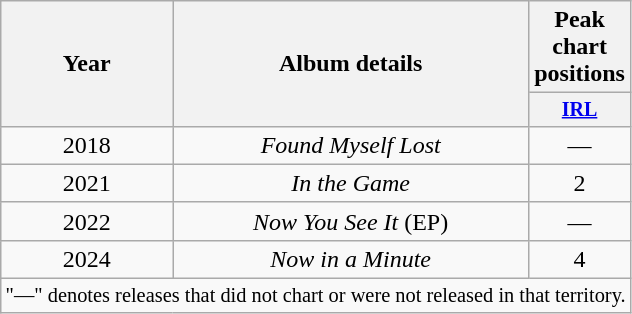<table class="wikitable" style="text-align: center; ">
<tr>
<th scope="col" rowspan="2">Year</th>
<th scope="col" rowspan="2" style="width:230px;">Album details</th>
<th scope="col">Peak chart positions</th>
</tr>
<tr style="font-size: smaller; ">
<th scope="col" style="width:30px;"><a href='#'>IRL</a><br></th>
</tr>
<tr>
<td>2018</td>
<td><em>Found Myself Lost</em></td>
<td>—</td>
</tr>
<tr>
<td>2021</td>
<td><em>In the Game</em></td>
<td>2</td>
</tr>
<tr>
<td>2022</td>
<td><em>Now You See It</em> (EP)</td>
<td>—</td>
</tr>
<tr>
<td>2024</td>
<td><em>Now in a Minute</em></td>
<td>4<br></td>
</tr>
<tr>
<td colspan="3" style="text-align:center; font-size:85%">"—" denotes releases that did not chart or were not released in that territory.</td>
</tr>
</table>
